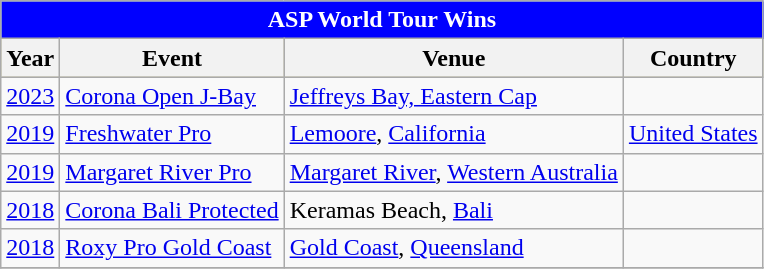<table class="wikitable">
<tr bgcolor=skyblue>
<td colspan=4; style="background: blue; color: white" align="center"><strong>ASP World Tour Wins</strong></td>
</tr>
<tr bgcolor=#bdb76b>
<th>Year</th>
<th>Event</th>
<th>Venue</th>
<th>Country</th>
</tr>
<tr>
<td style="text-align:center"><a href='#'>2023</a></td>
<td><a href='#'>Corona Open J-Bay</a></td>
<td><a href='#'>Jeffreys Bay, Eastern Cap</a></td>
<td></td>
</tr>
<tr>
<td style=text-align:center><a href='#'>2019</a></td>
<td><a href='#'>Freshwater Pro</a></td>
<td><a href='#'>Lemoore</a>, <a href='#'>California</a></td>
<td> <a href='#'>United States</a></td>
</tr>
<tr>
<td style=text-align:center><a href='#'>2019</a></td>
<td><a href='#'>Margaret River Pro</a></td>
<td><a href='#'>Margaret River</a>, <a href='#'>Western Australia</a></td>
<td></td>
</tr>
<tr>
<td style=text-align:center><a href='#'>2018</a></td>
<td><a href='#'>Corona Bali Protected</a></td>
<td>Keramas Beach, <a href='#'>Bali</a></td>
<td></td>
</tr>
<tr>
<td><a href='#'>2018</a></td>
<td><a href='#'>Roxy Pro Gold Coast</a></td>
<td><a href='#'>Gold Coast</a>, <a href='#'>Queensland</a></td>
<td></td>
</tr>
<tr>
</tr>
</table>
